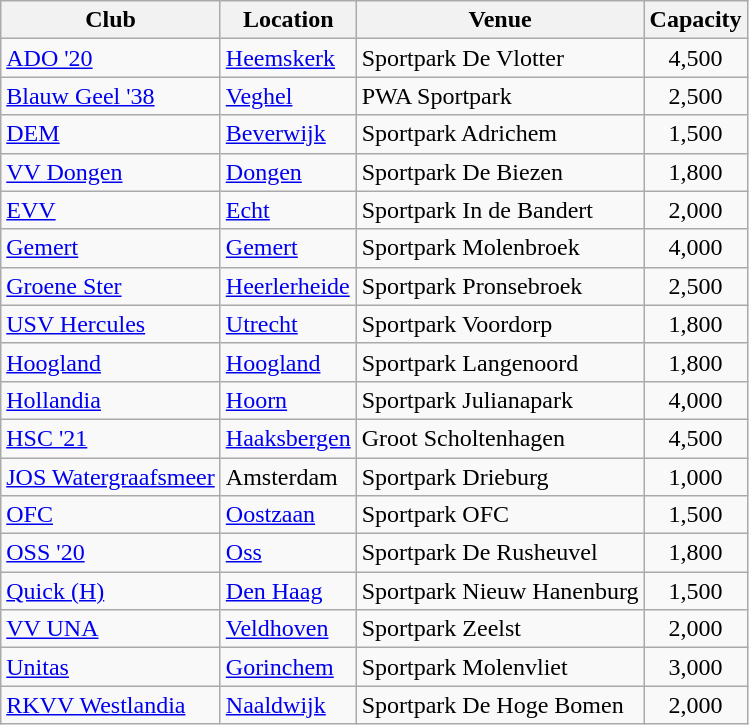<table class="wikitable sortable">
<tr>
<th>Club</th>
<th>Location</th>
<th>Venue</th>
<th>Capacity</th>
</tr>
<tr>
<td><a href='#'>ADO '20</a></td>
<td><a href='#'>Heemskerk</a></td>
<td>Sportpark De Vlotter</td>
<td style="text-align: center;">4,500</td>
</tr>
<tr>
<td><a href='#'>Blauw Geel '38</a></td>
<td><a href='#'>Veghel</a></td>
<td>PWA Sportpark</td>
<td style="text-align: center;">2,500</td>
</tr>
<tr>
<td><a href='#'>DEM</a></td>
<td><a href='#'>Beverwijk</a></td>
<td>Sportpark Adrichem</td>
<td style="text-align: center;">1,500</td>
</tr>
<tr>
<td><a href='#'>VV Dongen</a></td>
<td><a href='#'>Dongen</a></td>
<td>Sportpark De Biezen</td>
<td style="text-align: center;">1,800</td>
</tr>
<tr>
<td><a href='#'>EVV</a></td>
<td><a href='#'>Echt</a></td>
<td>Sportpark In de Bandert</td>
<td style="text-align: center;">2,000</td>
</tr>
<tr>
<td><a href='#'>Gemert</a></td>
<td><a href='#'>Gemert</a></td>
<td>Sportpark Molenbroek</td>
<td style="text-align: center;">4,000</td>
</tr>
<tr>
<td><a href='#'>Groene Ster</a></td>
<td><a href='#'>Heerlerheide</a></td>
<td>Sportpark Pronsebroek</td>
<td style="text-align: center;">2,500</td>
</tr>
<tr>
<td><a href='#'>USV Hercules</a></td>
<td><a href='#'>Utrecht</a></td>
<td>Sportpark Voordorp</td>
<td style="text-align: center;">1,800</td>
</tr>
<tr>
<td><a href='#'>Hoogland</a></td>
<td><a href='#'>Hoogland</a></td>
<td>Sportpark Langenoord</td>
<td style="text-align: center;">1,800</td>
</tr>
<tr>
<td><a href='#'>Hollandia</a></td>
<td><a href='#'>Hoorn</a></td>
<td>Sportpark Julianapark</td>
<td style="text-align: center;">4,000</td>
</tr>
<tr>
<td><a href='#'>HSC '21</a></td>
<td><a href='#'>Haaksbergen</a></td>
<td>Groot Scholtenhagen</td>
<td style="text-align: center;">4,500</td>
</tr>
<tr>
<td><a href='#'>JOS Watergraafsmeer</a></td>
<td>Amsterdam</td>
<td>Sportpark Drieburg</td>
<td style="text-align: center;">1,000</td>
</tr>
<tr>
<td><a href='#'>OFC</a></td>
<td><a href='#'>Oostzaan</a></td>
<td>Sportpark OFC</td>
<td style="text-align: center;">1,500</td>
</tr>
<tr>
<td><a href='#'>OSS '20</a></td>
<td><a href='#'>Oss</a></td>
<td>Sportpark De Rusheuvel</td>
<td style="text-align: center;">1,800</td>
</tr>
<tr>
<td><a href='#'>Quick (H)</a></td>
<td><a href='#'>Den Haag</a></td>
<td>Sportpark Nieuw Hanenburg</td>
<td style="text-align: center;">1,500</td>
</tr>
<tr>
<td><a href='#'>VV UNA</a></td>
<td><a href='#'>Veldhoven</a></td>
<td>Sportpark Zeelst</td>
<td style="text-align: center;">2,000</td>
</tr>
<tr>
<td><a href='#'>Unitas</a></td>
<td><a href='#'>Gorinchem</a></td>
<td>Sportpark Molenvliet</td>
<td style="text-align: center;">3,000</td>
</tr>
<tr>
<td><a href='#'>RKVV Westlandia</a></td>
<td><a href='#'>Naaldwijk</a></td>
<td>Sportpark De Hoge Bomen</td>
<td style="text-align: center;">2,000</td>
</tr>
</table>
